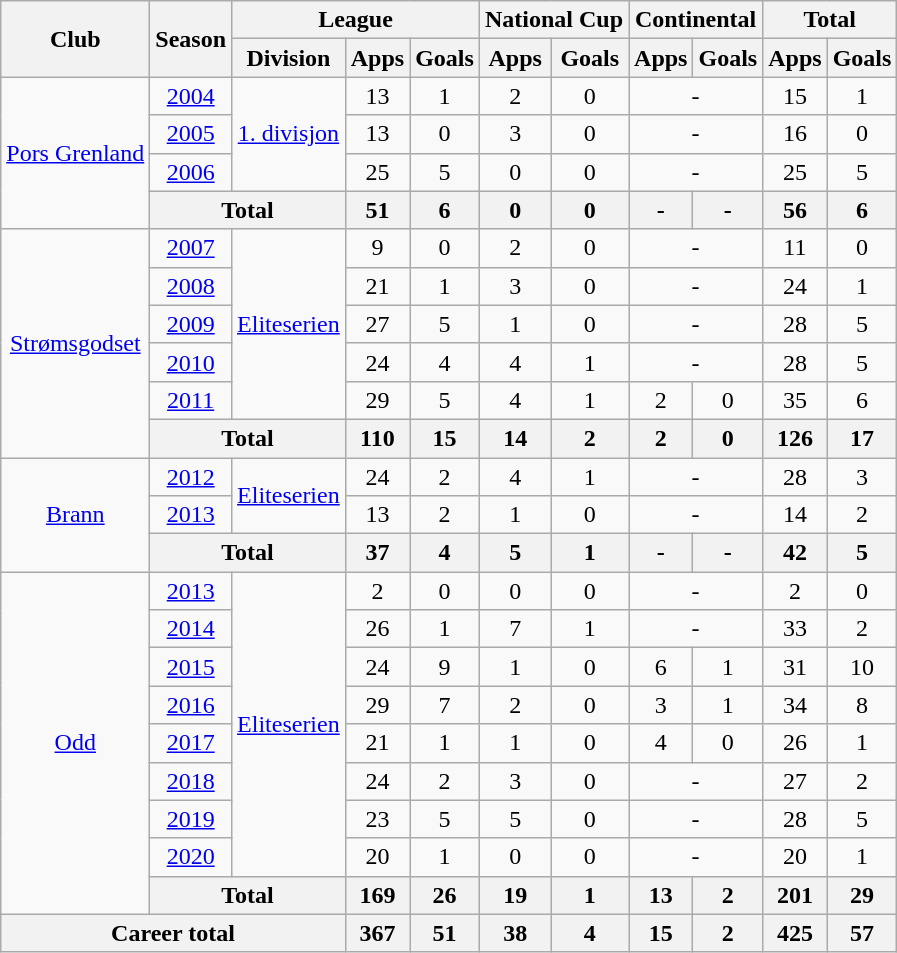<table class="wikitable" style="text-align: center;">
<tr>
<th rowspan="2">Club</th>
<th rowspan="2">Season</th>
<th colspan="3">League</th>
<th colspan="2">National Cup</th>
<th colspan="2">Continental</th>
<th colspan="2">Total</th>
</tr>
<tr>
<th>Division</th>
<th>Apps</th>
<th>Goals</th>
<th>Apps</th>
<th>Goals</th>
<th>Apps</th>
<th>Goals</th>
<th>Apps</th>
<th>Goals</th>
</tr>
<tr>
<td rowspan="4"><a href='#'>Pors Grenland</a></td>
<td><a href='#'>2004</a></td>
<td rowspan="3"><a href='#'>1. divisjon</a></td>
<td>13</td>
<td>1</td>
<td>2</td>
<td>0</td>
<td colspan="2">-</td>
<td>15</td>
<td>1</td>
</tr>
<tr>
<td><a href='#'>2005</a></td>
<td>13</td>
<td>0</td>
<td>3</td>
<td>0</td>
<td colspan="2">-</td>
<td>16</td>
<td>0</td>
</tr>
<tr>
<td><a href='#'>2006</a></td>
<td>25</td>
<td>5</td>
<td>0</td>
<td>0</td>
<td colspan="2">-</td>
<td>25</td>
<td>5</td>
</tr>
<tr>
<th colspan="2">Total</th>
<th>51</th>
<th>6</th>
<th>0</th>
<th>0</th>
<th>-</th>
<th>-</th>
<th>56</th>
<th>6</th>
</tr>
<tr>
<td rowspan="6"><a href='#'>Strømsgodset</a></td>
<td><a href='#'>2007</a></td>
<td rowspan="5"><a href='#'>Eliteserien</a></td>
<td>9</td>
<td>0</td>
<td>2</td>
<td>0</td>
<td colspan="2">-</td>
<td>11</td>
<td>0</td>
</tr>
<tr>
<td><a href='#'>2008</a></td>
<td>21</td>
<td>1</td>
<td>3</td>
<td>0</td>
<td colspan="2">-</td>
<td>24</td>
<td>1</td>
</tr>
<tr>
<td><a href='#'>2009</a></td>
<td>27</td>
<td>5</td>
<td>1</td>
<td>0</td>
<td colspan="2">-</td>
<td>28</td>
<td>5</td>
</tr>
<tr>
<td><a href='#'>2010</a></td>
<td>24</td>
<td>4</td>
<td>4</td>
<td>1</td>
<td colspan="2">-</td>
<td>28</td>
<td>5</td>
</tr>
<tr>
<td><a href='#'>2011</a></td>
<td>29</td>
<td>5</td>
<td>4</td>
<td>1</td>
<td>2</td>
<td>0</td>
<td>35</td>
<td>6</td>
</tr>
<tr>
<th colspan="2">Total</th>
<th>110</th>
<th>15</th>
<th>14</th>
<th>2</th>
<th>2</th>
<th>0</th>
<th>126</th>
<th>17</th>
</tr>
<tr>
<td rowspan="3"><a href='#'>Brann</a></td>
<td><a href='#'>2012</a></td>
<td rowspan="2"><a href='#'>Eliteserien</a></td>
<td>24</td>
<td>2</td>
<td>4</td>
<td>1</td>
<td colspan="2">-</td>
<td>28</td>
<td>3</td>
</tr>
<tr>
<td><a href='#'>2013</a></td>
<td>13</td>
<td>2</td>
<td>1</td>
<td>0</td>
<td colspan="2">-</td>
<td>14</td>
<td>2</td>
</tr>
<tr>
<th colspan="2">Total</th>
<th>37</th>
<th>4</th>
<th>5</th>
<th>1</th>
<th>-</th>
<th>-</th>
<th>42</th>
<th>5</th>
</tr>
<tr>
<td rowspan="9"><a href='#'>Odd</a></td>
<td><a href='#'>2013</a></td>
<td rowspan="8"><a href='#'>Eliteserien</a></td>
<td>2</td>
<td>0</td>
<td>0</td>
<td>0</td>
<td colspan="2">-</td>
<td>2</td>
<td>0</td>
</tr>
<tr>
<td><a href='#'>2014</a></td>
<td>26</td>
<td>1</td>
<td>7</td>
<td>1</td>
<td colspan="2">-</td>
<td>33</td>
<td>2</td>
</tr>
<tr>
<td><a href='#'>2015</a></td>
<td>24</td>
<td>9</td>
<td>1</td>
<td>0</td>
<td>6</td>
<td>1</td>
<td>31</td>
<td>10</td>
</tr>
<tr>
<td><a href='#'>2016</a></td>
<td>29</td>
<td>7</td>
<td>2</td>
<td>0</td>
<td>3</td>
<td>1</td>
<td>34</td>
<td>8</td>
</tr>
<tr>
<td><a href='#'>2017</a></td>
<td>21</td>
<td>1</td>
<td>1</td>
<td>0</td>
<td>4</td>
<td>0</td>
<td>26</td>
<td>1</td>
</tr>
<tr>
<td><a href='#'>2018</a></td>
<td>24</td>
<td>2</td>
<td>3</td>
<td>0</td>
<td colspan="2">-</td>
<td>27</td>
<td>2</td>
</tr>
<tr>
<td><a href='#'>2019</a></td>
<td>23</td>
<td>5</td>
<td>5</td>
<td>0</td>
<td colspan="2">-</td>
<td>28</td>
<td>5</td>
</tr>
<tr>
<td><a href='#'>2020</a></td>
<td>20</td>
<td>1</td>
<td>0</td>
<td>0</td>
<td colspan="2">-</td>
<td>20</td>
<td>1</td>
</tr>
<tr>
<th colspan="2">Total</th>
<th>169</th>
<th>26</th>
<th>19</th>
<th>1</th>
<th>13</th>
<th>2</th>
<th>201</th>
<th>29</th>
</tr>
<tr>
<th colspan="3">Career total</th>
<th>367</th>
<th>51</th>
<th>38</th>
<th>4</th>
<th>15</th>
<th>2</th>
<th>425</th>
<th>57</th>
</tr>
</table>
